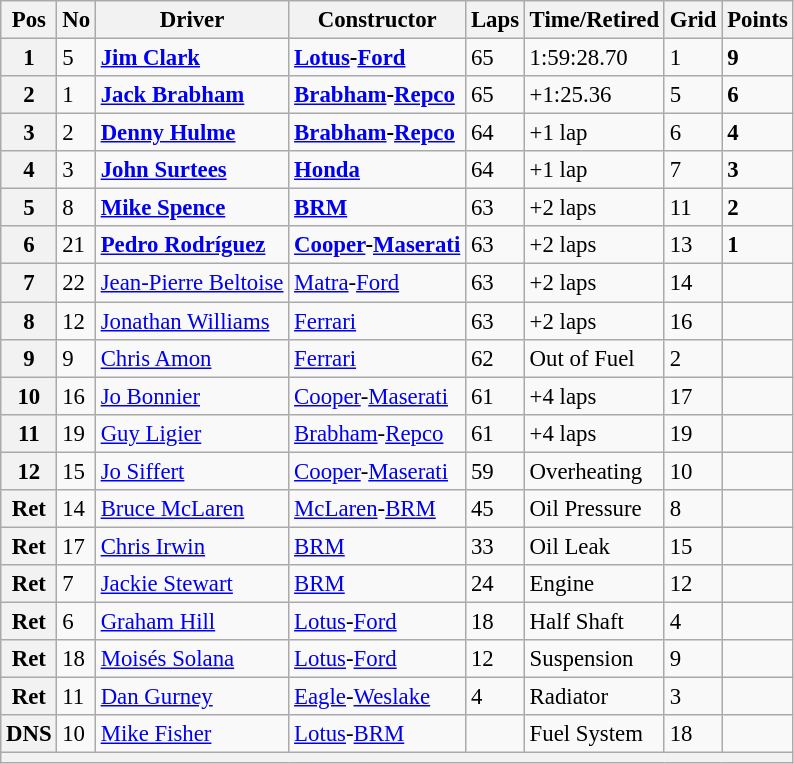<table class="wikitable" style="font-size: 95%;">
<tr>
<th>Pos</th>
<th>No</th>
<th>Driver</th>
<th>Constructor</th>
<th>Laps</th>
<th>Time/Retired</th>
<th>Grid</th>
<th>Points</th>
</tr>
<tr>
<th>1</th>
<td>5</td>
<td> <strong><a href='#'>Jim Clark</a></strong></td>
<td><strong><a href='#'>Lotus</a>-<a href='#'>Ford</a></strong></td>
<td>65</td>
<td>1:59:28.70</td>
<td>1</td>
<td><strong>9</strong></td>
</tr>
<tr>
<th>2</th>
<td>1</td>
<td> <strong><a href='#'>Jack Brabham</a></strong></td>
<td><strong><a href='#'>Brabham</a>-<a href='#'>Repco</a></strong></td>
<td>65</td>
<td>+1:25.36</td>
<td>5</td>
<td><strong>6</strong></td>
</tr>
<tr>
<th>3</th>
<td>2</td>
<td> <strong><a href='#'>Denny Hulme</a></strong></td>
<td><strong><a href='#'>Brabham</a>-<a href='#'>Repco</a></strong></td>
<td>64</td>
<td>+1 lap</td>
<td>6</td>
<td><strong>4</strong></td>
</tr>
<tr>
<th>4</th>
<td>3</td>
<td> <strong><a href='#'>John Surtees</a></strong></td>
<td><strong><a href='#'>Honda</a></strong></td>
<td>64</td>
<td>+1 lap</td>
<td>7</td>
<td><strong>3</strong></td>
</tr>
<tr>
<th>5</th>
<td>8</td>
<td> <strong><a href='#'>Mike Spence</a></strong></td>
<td><strong><a href='#'>BRM</a></strong></td>
<td>63</td>
<td>+2 laps</td>
<td>11</td>
<td><strong>2</strong></td>
</tr>
<tr>
<th>6</th>
<td>21</td>
<td> <strong><a href='#'>Pedro Rodríguez</a></strong></td>
<td><strong><a href='#'>Cooper</a>-<a href='#'>Maserati</a></strong></td>
<td>63</td>
<td>+2 laps</td>
<td>13</td>
<td><strong>1</strong></td>
</tr>
<tr>
<th>7</th>
<td>22</td>
<td> <a href='#'>Jean-Pierre Beltoise</a></td>
<td><a href='#'>Matra</a>-<a href='#'>Ford</a></td>
<td>63</td>
<td>+2 laps</td>
<td>14</td>
<td></td>
</tr>
<tr>
<th>8</th>
<td>12</td>
<td> <a href='#'>Jonathan Williams</a></td>
<td><a href='#'>Ferrari</a></td>
<td>63</td>
<td>+2 laps</td>
<td>16</td>
<td></td>
</tr>
<tr>
<th>9</th>
<td>9</td>
<td> <a href='#'>Chris Amon</a></td>
<td><a href='#'>Ferrari</a></td>
<td>62</td>
<td>Out of Fuel</td>
<td>2</td>
<td></td>
</tr>
<tr>
<th>10</th>
<td>16</td>
<td> <a href='#'>Jo Bonnier</a></td>
<td><a href='#'>Cooper</a>-<a href='#'>Maserati</a></td>
<td>61</td>
<td>+4 laps</td>
<td>17</td>
<td></td>
</tr>
<tr>
<th>11</th>
<td>19</td>
<td> <a href='#'>Guy Ligier</a></td>
<td><a href='#'>Brabham</a>-<a href='#'>Repco</a></td>
<td>61</td>
<td>+4 laps</td>
<td>19</td>
<td></td>
</tr>
<tr>
<th>12</th>
<td>15</td>
<td> <a href='#'>Jo Siffert</a></td>
<td><a href='#'>Cooper</a>-<a href='#'>Maserati</a></td>
<td>59</td>
<td>Overheating</td>
<td>10</td>
<td></td>
</tr>
<tr>
<th>Ret</th>
<td>14</td>
<td> <a href='#'>Bruce McLaren</a></td>
<td><a href='#'>McLaren</a>-<a href='#'>BRM</a></td>
<td>45</td>
<td>Oil Pressure</td>
<td>8</td>
<td></td>
</tr>
<tr>
<th>Ret</th>
<td>17</td>
<td> <a href='#'>Chris Irwin</a></td>
<td><a href='#'>BRM</a></td>
<td>33</td>
<td>Oil Leak</td>
<td>15</td>
<td></td>
</tr>
<tr>
<th>Ret</th>
<td>7</td>
<td> <a href='#'>Jackie Stewart</a></td>
<td><a href='#'>BRM</a></td>
<td>24</td>
<td>Engine</td>
<td>12</td>
<td></td>
</tr>
<tr>
<th>Ret</th>
<td>6</td>
<td> <a href='#'>Graham Hill</a></td>
<td><a href='#'>Lotus</a>-<a href='#'>Ford</a></td>
<td>18</td>
<td>Half Shaft</td>
<td>4</td>
<td></td>
</tr>
<tr>
<th>Ret</th>
<td>18</td>
<td> <a href='#'>Moisés Solana</a></td>
<td><a href='#'>Lotus</a>-<a href='#'>Ford</a></td>
<td>12</td>
<td>Suspension</td>
<td>9</td>
<td></td>
</tr>
<tr>
<th>Ret</th>
<td>11</td>
<td> <a href='#'>Dan Gurney</a></td>
<td><a href='#'>Eagle</a>-<a href='#'>Weslake</a></td>
<td>4</td>
<td>Radiator</td>
<td>3</td>
<td></td>
</tr>
<tr>
<th>DNS</th>
<td>10</td>
<td> <a href='#'>Mike Fisher</a></td>
<td><a href='#'>Lotus</a>-<a href='#'>BRM</a></td>
<td></td>
<td>Fuel System</td>
<td>18</td>
<td></td>
</tr>
<tr>
<th colspan="8"></th>
</tr>
</table>
